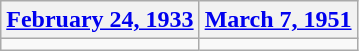<table class=wikitable>
<tr>
<th><a href='#'>February 24, 1933</a></th>
<th><a href='#'>March 7, 1951</a></th>
</tr>
<tr>
<td></td>
<td></td>
</tr>
</table>
